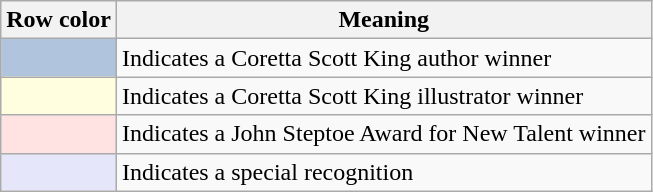<table class="wikitable">
<tr>
<th scope=col>Row color</th>
<th scope=col>Meaning</th>
</tr>
<tr>
<th scope=row style="background:#B0C4DE; color:black"></th>
<td>Indicates a Coretta Scott King author winner</td>
</tr>
<tr>
<th scope=row style="background: LightYellow; color:black"></th>
<td>Indicates a Coretta Scott King illustrator winner</td>
</tr>
<tr>
<th scope=row style="background:#FFE3E3; color: black;"></th>
<td>Indicates a John Steptoe Award for New Talent winner</td>
</tr>
<tr>
<th scope=row style="background:Lavender; color:black"></th>
<td>Indicates a special recognition</td>
</tr>
</table>
